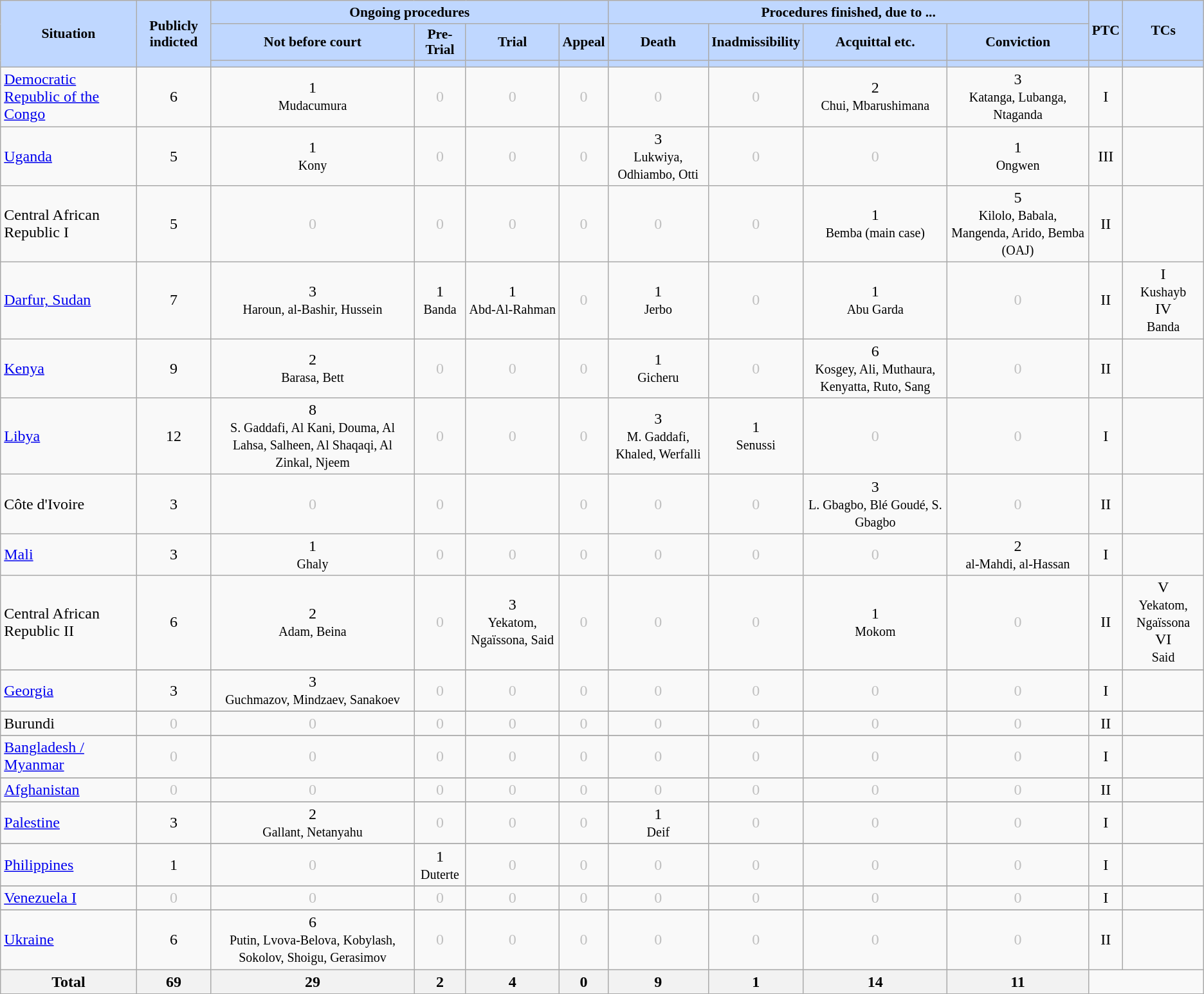<table class="wikitable">
<tr style="text-align:center; background:#bfd7ff; font-size:90%; font-weight:bold; line-height:1.2em;">
<td rowspan=3>Situation</td>
<td rowspan=3>Publicly indicted</td>
<td colspan=4>Ongoing procedures</td>
<td colspan=4>Procedures finished, due to ...</td>
<td rowspan=2><abbr>PTC</abbr></td>
<td rowspan=2><abbr>TCs</abbr></td>
</tr>
<tr style="text-align:center; background:#bfd7ff; font-size:90%; font-weight:bold; line-height:1.1em;">
<td>Not before court</td>
<td>Pre-Trial</td>
<td>Trial</td>
<td>Appeal</td>
<td>Death</td>
<td>Inadmissibility</td>
<td>Acquittal etc.</td>
<td>Conviction</td>
</tr>
<tr style="text-align:center; background:#bfd7ff; font-size:90%;">
<td></td>
<td></td>
<td></td>
<td></td>
<td></td>
<td></td>
<td></td>
<td></td>
<td></td>
<td></td>
</tr>
<tr style="text-align:center;">
<td align=left><a href='#'>Democratic Republic of the Congo</a></td>
<td>6</td>
<td>1<br><small>Mudacumura</small></td>
<td style="color:Silver">0</td>
<td style="color:Silver">0</td>
<td style="color:Silver">0</td>
<td style="color:Silver">0</td>
<td style="color:Silver">0</td>
<td>2<br><small>Chui, Mbarushimana</small></td>
<td>3<br><small>Katanga, Lubanga, Ntaganda</small></td>
<td>I</td>
<td></td>
</tr>
<tr style="text-align:center;">
<td align=left><a href='#'>Uganda</a></td>
<td>5</td>
<td>1<br><small>Kony</small></td>
<td style="color:Silver">0</td>
<td style="color:Silver">0</td>
<td style="color:Silver">0</td>
<td>3<br><small>Lukwiya, Odhiambo, Otti</small></td>
<td style="color:Silver">0</td>
<td style="color:Silver">0</td>
<td>1<br><small>Ongwen</small></td>
<td>III</td>
<td></td>
</tr>
<tr style="text-align:center; color:Silver;">
<td style="color:black; text-align:left;">Central African Republic I</td>
<td style="color:black">5</td>
<td>0</td>
<td>0</td>
<td>0</td>
<td>0</td>
<td>0</td>
<td>0</td>
<td style="color:black">1<br><small>Bemba (main case)</small></td>
<td style="color:black">5<br><small>Kilolo, Babala, Mangenda, Arido, Bemba (OAJ)</small></td>
<td style="color:black">II</td>
<td></td>
</tr>
<tr style="text-align:center;">
<td align=left><a href='#'>Darfur, Sudan</a></td>
<td>7</td>
<td>3<br><small>Haroun, al-Bashir, Hussein</small></td>
<td>1<br><small>Banda</small></td>
<td>1<br><small>Abd-Al-Rahman</small></td>
<td style="color:Silver">0</td>
<td>1<br><small>Jerbo</small></td>
<td style="color:Silver">0</td>
<td>1<br><small>Abu Garda</small></td>
<td style="color:Silver">0</td>
<td>II</td>
<td>I<br><small>Kushayb</small><br>IV<br><small>Banda</small></td>
</tr>
<tr style="color:Silver; text-align:center;">
<td align=left><a href='#'>Kenya</a></td>
<td style="color:black">9</td>
<td style="color:black">2<br><small>Barasa, Bett</small></td>
<td>0</td>
<td>0</td>
<td>0</td>
<td style="color:black">1<br><small> Gicheru</small></td>
<td>0</td>
<td style="color:black">6<br><small>Kosgey, Ali, Muthaura, Kenyatta, Ruto, Sang</small></td>
<td>0</td>
<td style="color:black">II</td>
<td></td>
</tr>
<tr style="text-align:center; color:Silver;">
<td style="color:black; text-align:left;"><a href='#'>Libya</a></td>
<td style="color:black">12</td>
<td style="color:black">8<br><small>S. Gaddafi, Al Kani, Douma, Al Lahsa, Salheen, Al Shaqaqi, Al Zinkal, Njeem</small></td>
<td>0</td>
<td>0</td>
<td>0</td>
<td style="color:black">3<br><small>M. Gaddafi, Khaled, Werfalli</small></td>
<td style="color:black">1<br><small>Senussi</small></td>
<td>0</td>
<td>0</td>
<td style="color:black">I</td>
<td></td>
</tr>
<tr style="text-align:center; color:Silver;">
<td style="color:black; text-align:left;">Côte d'Ivoire</td>
<td style="color:black">3</td>
<td>0</td>
<td>0</td>
<td></td>
<td>0</td>
<td>0</td>
<td>0</td>
<td style="color:black">3<br><small>L. Gbagbo, Blé Goudé, S. Gbagbo</small></td>
<td>0</td>
<td style="color:black">II</td>
<td></td>
</tr>
<tr style="text-align:center; color:Silver">
<td style="color:Black; text-align:left;"><a href='#'>Mali</a></td>
<td style="color:black">3</td>
<td style="color:black">1<br><small>Ghaly</small></td>
<td>0</td>
<td>0</td>
<td>0</td>
<td>0</td>
<td>0</td>
<td>0</td>
<td style="color:black">2<br><small>al-Mahdi, al-Hassan</small></td>
<td style="color:black">I</td>
<td style="color:black"></td>
</tr>
<tr style="text-align:center; color:Silver">
<td style="color:Black; text-align:left;">Central African Republic II</td>
<td style="color:black">6</td>
<td style="color:black">2<br><small>Adam, Beina</small></td>
<td>0</td>
<td style="color:black">3<br><small>Yekatom, Ngaïssona, Said</small></td>
<td>0</td>
<td>0</td>
<td>0</td>
<td style="color:black">1<br><small>Mokom</small></td>
<td>0</td>
<td style="color:black">II</td>
<td style="color:black">V<br><small>Yekatom, Ngaïssona</small><br>VI<br><small>Said</small></td>
</tr>
<tr>
</tr>
<tr style="text-align:center; color:Silver">
<td style="color:Black; text-align:left;"><a href='#'>Georgia</a></td>
<td style="color:black">3</td>
<td style="color:black">3<br><small>Guchmazov, Mindzaev, Sanakoev</small></td>
<td>0</td>
<td>0</td>
<td>0</td>
<td>0</td>
<td>0</td>
<td>0</td>
<td>0</td>
<td style="color:black">I</td>
<td></td>
</tr>
<tr>
</tr>
<tr style="text-align:center; color:Silver">
<td style="color:Black; text-align:left;">Burundi</td>
<td>0</td>
<td>0</td>
<td>0</td>
<td>0</td>
<td>0</td>
<td>0</td>
<td>0</td>
<td>0</td>
<td>0</td>
<td style="color:black">II</td>
<td></td>
</tr>
<tr>
</tr>
<tr style="text-align:center; color:Silver">
<td style="color:Black; text-align:left;"><a href='#'>Bangladesh / Myanmar</a></td>
<td>0</td>
<td>0</td>
<td>0</td>
<td>0</td>
<td>0</td>
<td>0</td>
<td>0</td>
<td>0</td>
<td>0</td>
<td style="color:black">I</td>
<td></td>
</tr>
<tr>
</tr>
<tr style="text-align:center; color:Silver">
<td style="color:Black; text-align:left;"><a href='#'>Afghanistan</a></td>
<td>0</td>
<td>0</td>
<td>0</td>
<td>0</td>
<td>0</td>
<td>0</td>
<td>0</td>
<td>0</td>
<td>0</td>
<td style="color:black">II</td>
<td></td>
</tr>
<tr>
</tr>
<tr style="text-align:center; color:Silver">
<td style="color:Black; text-align:left;"><a href='#'>Palestine</a></td>
<td style="color:black">3</td>
<td style="color:black">2<br><small>Gallant, Netanyahu</small></td>
<td>0</td>
<td>0</td>
<td>0</td>
<td style="color:black">1<br><small>Deif</small></td>
<td>0</td>
<td>0</td>
<td>0</td>
<td style="color:black">I</td>
<td></td>
</tr>
<tr>
</tr>
<tr style="text-align:center; color:Silver">
<td style="color:Black; text-align:left;"><a href='#'>Philippines</a></td>
<td style="color:black">1</td>
<td>0</td>
<td style="color:black">1<br><small>Duterte</small></td>
<td>0</td>
<td>0</td>
<td>0</td>
<td>0</td>
<td>0</td>
<td>0</td>
<td style="color:black">I</td>
<td></td>
</tr>
<tr>
</tr>
<tr style="text-align:center; color:Silver">
<td style="color:Black; text-align:left;"><a href='#'>Venezuela I</a></td>
<td>0</td>
<td>0</td>
<td>0</td>
<td>0</td>
<td>0</td>
<td>0</td>
<td>0</td>
<td>0</td>
<td>0</td>
<td style="color:black">I</td>
<td></td>
</tr>
<tr>
</tr>
<tr style="text-align:center; color:Silver">
<td style="color:Black; text-align:left;"><a href='#'>Ukraine</a></td>
<td style="color:black">6</td>
<td style="color:black">6<br><small>Putin, Lvova-Belova, Kobylash, Sokolov, Shoigu, Gerasimov</small></td>
<td>0</td>
<td>0</td>
<td>0</td>
<td>0</td>
<td>0</td>
<td>0</td>
<td>0</td>
<td style="color:black">II</td>
<td></td>
</tr>
<tr>
<th align=left>Total</th>
<th>69</th>
<th>29</th>
<th>2</th>
<th>4</th>
<th>0</th>
<th>9</th>
<th>1</th>
<th>14</th>
<th>11</th>
<td colspan=2></td>
</tr>
</table>
